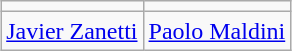<table class="wikitable" style="text-align:left; float:right; margin-right:9px; margin-left:2px;">
<tr>
<td style="text-align:left;"></td>
<td style="text-align:left;"></td>
</tr>
<tr>
<td style="text-align:center;"><a href='#'>Javier Zanetti</a></td>
<td style="text-align:center;"><a href='#'>Paolo Maldini</a></td>
</tr>
</table>
